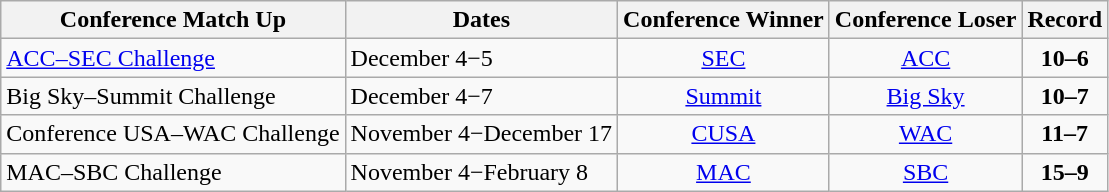<table class="wikitable">
<tr>
<th>Conference Match Up</th>
<th>Dates</th>
<th>Conference Winner</th>
<th>Conference Loser</th>
<th>Record</th>
</tr>
<tr>
<td><a href='#'>ACC–SEC Challenge</a></td>
<td>December 4−5</td>
<td align=center><a href='#'>SEC</a></td>
<td align=center><a href='#'>ACC</a></td>
<td align=center><strong>10–6</strong></td>
</tr>
<tr>
<td>Big Sky–Summit Challenge</td>
<td>December 4−7</td>
<td align=center><a href='#'>Summit</a></td>
<td align=center><a href='#'>Big Sky</a></td>
<td align=center><strong>10–7</strong></td>
</tr>
<tr>
<td>Conference USA–WAC Challenge</td>
<td>November 4−December 17</td>
<td align=center><a href='#'>CUSA</a></td>
<td align=center><a href='#'>WAC</a></td>
<td align=center><strong>11–7</strong></td>
</tr>
<tr>
<td>MAC–SBC Challenge</td>
<td>November 4−February 8</td>
<td align=center><a href='#'>MAC</a></td>
<td align=center><a href='#'>SBC</a></td>
<td align=center><strong>15–9</strong></td>
</tr>
</table>
